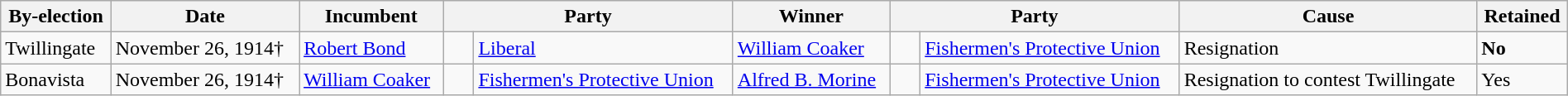<table class=wikitable style="width:100%">
<tr>
<th>By-election</th>
<th>Date</th>
<th>Incumbent</th>
<th colspan=2>Party</th>
<th>Winner</th>
<th colspan=2>Party</th>
<th>Cause</th>
<th>Retained</th>
</tr>
<tr>
<td>Twillingate</td>
<td>November 26, 1914†</td>
<td><a href='#'>Robert Bond</a></td>
<td>    </td>
<td><a href='#'>Liberal</a></td>
<td><a href='#'>William Coaker</a></td>
<td>    </td>
<td><a href='#'>Fishermen's Protective Union</a></td>
<td>Resignation</td>
<td><strong>No</strong></td>
</tr>
<tr>
<td>Bonavista</td>
<td>November 26, 1914†</td>
<td><a href='#'>William Coaker</a></td>
<td>    </td>
<td><a href='#'>Fishermen's Protective Union</a></td>
<td><a href='#'>Alfred B. Morine</a></td>
<td>    </td>
<td><a href='#'>Fishermen's Protective Union</a></td>
<td>Resignation to contest Twillingate</td>
<td>Yes</td>
</tr>
</table>
